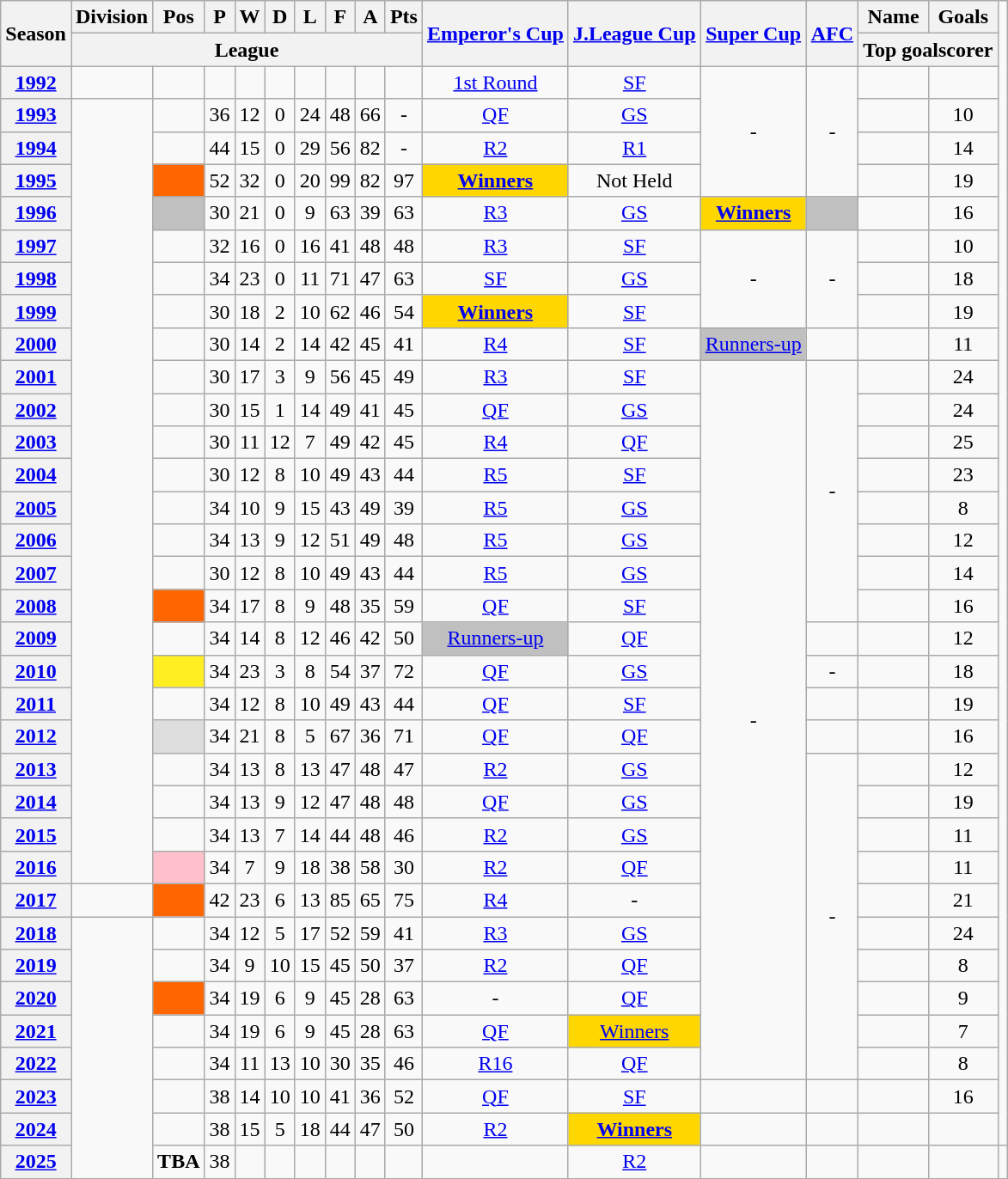<table class="wikitable sortable" style="text-align: center">
<tr>
<th rowspan="2" scope="col">Season</th>
<th scope="col">Division</th>
<th scope="col" data-sort-type="number">Pos</th>
<th width="10" scope="col" data-sort-type="number">P</th>
<th width="10" scope="col" data-sort-type="number">W</th>
<th width="10" scope="col" data-sort-type="number">D</th>
<th width="10" scope="col" data-sort-type="number">L</th>
<th width="10" scope="col" data-sort-type="number">F</th>
<th width="10" scope="col" data-sort-type="number">A</th>
<th width="10" scope="col" data-sort-type="number">Pts</th>
<th rowspan="2" scope="col"><a href='#'>Emperor's Cup</a></th>
<th rowspan="2" scope="col"><a href='#'>J.League Cup</a></th>
<th rowspan="2" scope="col"><a href='#'>Super Cup</a></th>
<th rowspan="2" scope="col"><a href='#'>AFC</a></th>
<th scope="col">Name</th>
<th scope="col">Goals</th>
</tr>
<tr class="unsortable">
<th colspan="9" scope="col">League</th>
<th colspan="2" scope="col">Top goalscorer</th>
</tr>
<tr>
<th scope="row"><a href='#'>1992</a></th>
<td></td>
<td></td>
<td></td>
<td></td>
<td></td>
<td></td>
<td></td>
<td></td>
<td></td>
<td><a href='#'>1st Round</a></td>
<td><a href='#'>SF</a></td>
<td rowspan="4">-</td>
<td rowspan="4">-</td>
<td></td>
<td></td>
</tr>
<tr>
<th scope="row"><a href='#'>1993</a></th>
<td rowspan="24"></td>
<td><strong></strong></td>
<td>36</td>
<td>12</td>
<td>0</td>
<td>24</td>
<td>48</td>
<td>66</td>
<td>-</td>
<td><a href='#'>QF</a></td>
<td><a href='#'>GS</a></td>
<td></td>
<td>10</td>
</tr>
<tr>
<th scope="row"><a href='#'>1994</a></th>
<td><strong></strong></td>
<td>44</td>
<td>15</td>
<td>0</td>
<td>29</td>
<td>56</td>
<td>82</td>
<td>-</td>
<td><a href='#'>R2</a></td>
<td><a href='#'>R1</a></td>
<td></td>
<td>14</td>
</tr>
<tr>
<th scope="row"><a href='#'>1995</a></th>
<td bgcolor=ff6600><strong></strong></td>
<td>52</td>
<td>32</td>
<td>0</td>
<td>20</td>
<td>99</td>
<td>82</td>
<td>97</td>
<td bgcolor=gold><strong><a href='#'>Winners</a></strong></td>
<td>Not Held</td>
<td></td>
<td>19</td>
</tr>
<tr>
<th scope="row"><a href='#'>1996</a></th>
<td bgcolor="silver"><strong></strong></td>
<td>30</td>
<td>21</td>
<td>0</td>
<td>9</td>
<td>63</td>
<td>39</td>
<td>63</td>
<td><a href='#'>R3</a></td>
<td><a href='#'>GS</a></td>
<td bgcolor=gold><strong><a href='#'>Winners</a></strong></td>
<td bgcolor=silver></td>
<td></td>
<td>16</td>
</tr>
<tr>
<th scope="row"><a href='#'>1997</a></th>
<td><strong></strong></td>
<td>32</td>
<td>16</td>
<td>0</td>
<td>16</td>
<td>41</td>
<td>48</td>
<td>48</td>
<td><a href='#'>R3</a></td>
<td><a href='#'>SF</a></td>
<td rowspan="3">-</td>
<td rowspan="3">-</td>
<td></td>
<td>10</td>
</tr>
<tr>
<th scope="row"><a href='#'>1998</a></th>
<td><strong></strong></td>
<td>34</td>
<td>23</td>
<td>0</td>
<td>11</td>
<td>71</td>
<td>47</td>
<td>63</td>
<td><a href='#'>SF</a></td>
<td><a href='#'>GS</a></td>
<td></td>
<td>18</td>
</tr>
<tr>
<th scope="row"><a href='#'>1999</a></th>
<td><strong></strong></td>
<td>30</td>
<td>18</td>
<td>2</td>
<td>10</td>
<td>62</td>
<td>46</td>
<td>54</td>
<td bgcolor=gold><strong><a href='#'>Winners</a></strong></td>
<td><a href='#'>SF</a></td>
<td></td>
<td>19</td>
</tr>
<tr>
<th scope="row"><a href='#'>2000</a></th>
<td><strong></strong></td>
<td>30</td>
<td>14</td>
<td>2</td>
<td>14</td>
<td>42</td>
<td>45</td>
<td>41</td>
<td><a href='#'>R4</a></td>
<td><a href='#'>SF</a></td>
<td bgcolor=silver><a href='#'>Runners-up</a></td>
<td></td>
<td></td>
<td>11</td>
</tr>
<tr>
<th scope="row"><a href='#'>2001</a></th>
<td><strong></strong></td>
<td>30</td>
<td>17</td>
<td>3</td>
<td>9</td>
<td>56</td>
<td>45</td>
<td>49</td>
<td><a href='#'>R3</a></td>
<td><a href='#'>SF</a></td>
<td rowspan="22">-</td>
<td rowspan="8">-</td>
<td></td>
<td>24</td>
</tr>
<tr>
<th scope="row"><a href='#'>2002</a></th>
<td><strong></strong></td>
<td>30</td>
<td>15</td>
<td>1</td>
<td>14</td>
<td>49</td>
<td>41</td>
<td>45</td>
<td><a href='#'>QF</a></td>
<td><a href='#'>GS</a></td>
<td></td>
<td>24</td>
</tr>
<tr>
<th scope="row"><a href='#'>2003</a></th>
<td><strong></strong></td>
<td>30</td>
<td>11</td>
<td>12</td>
<td>7</td>
<td>49</td>
<td>42</td>
<td>45</td>
<td><a href='#'>R4</a></td>
<td><a href='#'>QF</a></td>
<td></td>
<td>25</td>
</tr>
<tr>
<th scope="row"><a href='#'>2004</a></th>
<td><strong></strong></td>
<td>30</td>
<td>12</td>
<td>8</td>
<td>10</td>
<td>49</td>
<td>43</td>
<td>44</td>
<td><a href='#'>R5</a></td>
<td><a href='#'>SF</a></td>
<td></td>
<td>23</td>
</tr>
<tr>
<th scope="row"><a href='#'>2005</a></th>
<td><strong></strong></td>
<td>34</td>
<td>10</td>
<td>9</td>
<td>15</td>
<td>43</td>
<td>49</td>
<td>39</td>
<td><a href='#'>R5</a></td>
<td><a href='#'>GS</a></td>
<td></td>
<td>8</td>
</tr>
<tr>
<th scope="row"><a href='#'>2006</a></th>
<td><strong></strong></td>
<td>34</td>
<td>13</td>
<td>9</td>
<td>12</td>
<td>51</td>
<td>49</td>
<td>48</td>
<td><a href='#'>R5</a></td>
<td><a href='#'>GS</a></td>
<td></td>
<td>12</td>
</tr>
<tr>
<th scope="row"><a href='#'>2007</a></th>
<td><strong></strong></td>
<td>30</td>
<td>12</td>
<td>8</td>
<td>10</td>
<td>49</td>
<td>43</td>
<td>44</td>
<td><a href='#'>R5</a></td>
<td><a href='#'>GS</a></td>
<td></td>
<td>14</td>
</tr>
<tr>
<th scope="row"><a href='#'>2008</a></th>
<td bgcolor=ff6600><strong></strong></td>
<td>34</td>
<td>17</td>
<td>8</td>
<td>9</td>
<td>48</td>
<td>35</td>
<td>59</td>
<td><a href='#'>QF</a></td>
<td><a href='#'>SF</a></td>
<td></td>
<td>16</td>
</tr>
<tr>
<th scope="row"><a href='#'>2009</a></th>
<td><strong></strong></td>
<td>34</td>
<td>14</td>
<td>8</td>
<td>12</td>
<td>46</td>
<td>42</td>
<td>50</td>
<td bgcolor=silver><a href='#'>Runners-up</a></td>
<td><a href='#'>QF</a></td>
<td></td>
<td> <br></td>
<td>12</td>
</tr>
<tr>
<th scope="row"><a href='#'>2010</a></th>
<td style="background-color:#FE2"></td>
<td>34</td>
<td>23</td>
<td>3</td>
<td>8</td>
<td>54</td>
<td>37</td>
<td>72</td>
<td><a href='#'>QF</a></td>
<td><a href='#'>GS</a></td>
<td>-</td>
<td></td>
<td>18</td>
</tr>
<tr>
<th scope="row"><a href='#'>2011</a></th>
<td><strong></strong></td>
<td>34</td>
<td>12</td>
<td>8</td>
<td>10</td>
<td>49</td>
<td>43</td>
<td>44</td>
<td><a href='#'>QF</a></td>
<td><a href='#'>SF</a></td>
<td></td>
<td></td>
<td>19</td>
</tr>
<tr>
<th scope="row"><a href='#'>2012</a></th>
<td style="background-color:#DDD"><strong></strong></td>
<td>34</td>
<td>21</td>
<td>8</td>
<td>5</td>
<td>67</td>
<td>36</td>
<td>71</td>
<td><a href='#'>QF</a></td>
<td><a href='#'>QF</a></td>
<td></td>
<td></td>
<td>16</td>
</tr>
<tr>
<th scope="row"><a href='#'>2013</a></th>
<td><strong></strong></td>
<td>34</td>
<td>13</td>
<td>8</td>
<td>13</td>
<td>47</td>
<td>48</td>
<td>47</td>
<td><a href='#'>R2</a></td>
<td><a href='#'>GS</a></td>
<td rowspan="10">-</td>
<td></td>
<td>12</td>
</tr>
<tr>
<th scope="row"><a href='#'>2014</a></th>
<td><strong></strong></td>
<td>34</td>
<td>13</td>
<td>9</td>
<td>12</td>
<td>47</td>
<td>48</td>
<td>48</td>
<td><a href='#'>QF</a></td>
<td><a href='#'>GS</a></td>
<td></td>
<td>19</td>
</tr>
<tr>
<th scope="row"><a href='#'>2015</a></th>
<td><strong></strong></td>
<td>34</td>
<td>13</td>
<td>7</td>
<td>14</td>
<td>44</td>
<td>48</td>
<td>46</td>
<td><a href='#'>R2</a></td>
<td><a href='#'>GS</a></td>
<td></td>
<td>11</td>
</tr>
<tr>
<th scope="row"><a href='#'>2016</a></th>
<td bgcolor="pink"><strong></strong></td>
<td>34</td>
<td>7</td>
<td>9</td>
<td>18</td>
<td>38</td>
<td>58</td>
<td>30</td>
<td><a href='#'>R2</a></td>
<td><a href='#'>QF</a></td>
<td></td>
<td>11</td>
</tr>
<tr>
<th scope="row"><a href='#'>2017</a></th>
<td></td>
<td bgcolor=ff6600></td>
<td>42</td>
<td>23</td>
<td>6</td>
<td>13</td>
<td>85</td>
<td>65</td>
<td>75</td>
<td><a href='#'>R4</a></td>
<td>-</td>
<td></td>
<td>21</td>
</tr>
<tr>
<th scope="row"><a href='#'>2018</a></th>
<td rowspan="8"></td>
<td><strong></strong></td>
<td>34</td>
<td>12</td>
<td>5</td>
<td>17</td>
<td>52</td>
<td>59</td>
<td>41</td>
<td><a href='#'>R3</a></td>
<td><a href='#'>GS</a></td>
<td></td>
<td>24</td>
</tr>
<tr>
<th scope="row"><a href='#'>2019</a></th>
<td><strong></strong></td>
<td>34</td>
<td>9</td>
<td>10</td>
<td>15</td>
<td>45</td>
<td>50</td>
<td>37</td>
<td><a href='#'>R2</a></td>
<td><a href='#'>QF</a></td>
<td></td>
<td>8</td>
</tr>
<tr>
<th scope="row"><a href='#'>2020</a></th>
<td bgcolor=ff6600><strong></strong></td>
<td>34</td>
<td>19</td>
<td>6</td>
<td>9</td>
<td>45</td>
<td>28</td>
<td>63</td>
<td>-</td>
<td><a href='#'>QF</a></td>
<td></td>
<td>9</td>
</tr>
<tr>
<th scope="row"><a href='#'>2021</a></th>
<td><strong></strong></td>
<td>34</td>
<td>19</td>
<td>6</td>
<td>9</td>
<td>45</td>
<td>28</td>
<td>63</td>
<td><a href='#'>QF</a></td>
<td bgcolor=gold><a href='#'>Winners</a></td>
<td></td>
<td>7</td>
</tr>
<tr>
<th scope="row"><a href='#'>2022</a></th>
<td><strong></strong></td>
<td>34</td>
<td>11</td>
<td>13</td>
<td>10</td>
<td>30</td>
<td>35</td>
<td>46</td>
<td><a href='#'>R16</a></td>
<td><a href='#'>QF</a></td>
<td></td>
<td>8</td>
</tr>
<tr>
<th scope="row"><a href='#'>2023</a></th>
<td><strong></strong></td>
<td>38</td>
<td>14</td>
<td>10</td>
<td>10</td>
<td>41</td>
<td>36</td>
<td>52</td>
<td><a href='#'>QF</a></td>
<td><a href='#'>SF</a></td>
<td></td>
<td></td>
<td></td>
<td>16</td>
</tr>
<tr>
<th scope="row"><a href='#'>2024</a></th>
<td><strong></strong></td>
<td>38</td>
<td>15</td>
<td>5</td>
<td>18</td>
<td>44</td>
<td>47</td>
<td>50</td>
<td><a href='#'>R2</a></td>
<td bgcolor=gold><a href='#'><strong>Winners</strong></a></td>
<td></td>
<td></td>
<td></td>
<td></td>
</tr>
<tr>
<th scope="row"><a href='#'>2025</a></th>
<td><strong>TBA</strong></td>
<td>38</td>
<td></td>
<td></td>
<td></td>
<td></td>
<td></td>
<td></td>
<td></td>
<td><a href='#'>R2</a></td>
<td></td>
<td></td>
<td></td>
<td></td>
<td></td>
</tr>
<tr>
</tr>
</table>
